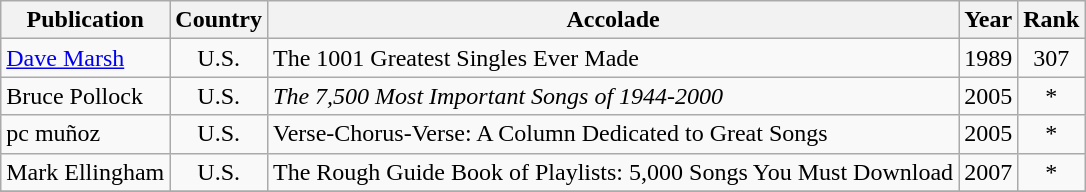<table class="wikitable">
<tr>
<th>Publication</th>
<th>Country</th>
<th>Accolade</th>
<th>Year</th>
<th>Rank</th>
</tr>
<tr>
<td><a href='#'>Dave Marsh</a></td>
<td style="text-align:center;">U.S.</td>
<td>The 1001 Greatest Singles Ever Made</td>
<td>1989</td>
<td style="text-align:center;">307</td>
</tr>
<tr>
<td>Bruce Pollock</td>
<td style="text-align:center;">U.S.</td>
<td><em>The 7,500 Most Important Songs of 1944-2000</em></td>
<td>2005</td>
<td style="text-align:center;">*</td>
</tr>
<tr>
<td>pc muñoz</td>
<td style="text-align:center;">U.S.</td>
<td>Verse-Chorus-Verse: A Column Dedicated to Great Songs</td>
<td>2005</td>
<td style="text-align:center;">*</td>
</tr>
<tr>
<td>Mark Ellingham</td>
<td style="text-align:center;">U.S.</td>
<td>The Rough Guide Book of Playlists: 5,000 Songs You Must Download</td>
<td>2007</td>
<td style="text-align:center;">*</td>
</tr>
<tr>
</tr>
</table>
